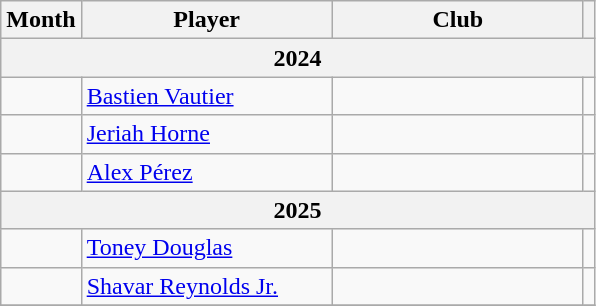<table class="wikitable">
<tr>
<th>Month</th>
<th width=160>Player</th>
<th width=160>Club</th>
<th></th>
</tr>
<tr>
<th colspan=4>2024</th>
</tr>
<tr>
<td></td>
<td> <a href='#'>Bastien Vautier</a></td>
<td></td>
<td></td>
</tr>
<tr>
<td></td>
<td> <a href='#'>Jeriah Horne</a></td>
<td></td>
<td></td>
</tr>
<tr>
<td></td>
<td> <a href='#'>Alex Pérez</a></td>
<td></td>
<td></td>
</tr>
<tr>
<th colspan=4>2025</th>
</tr>
<tr>
<td></td>
<td> <a href='#'>Toney Douglas</a></td>
<td></td>
<td></td>
</tr>
<tr>
<td></td>
<td> <a href='#'>Shavar Reynolds Jr.</a></td>
<td></td>
<td></td>
</tr>
<tr>
</tr>
</table>
